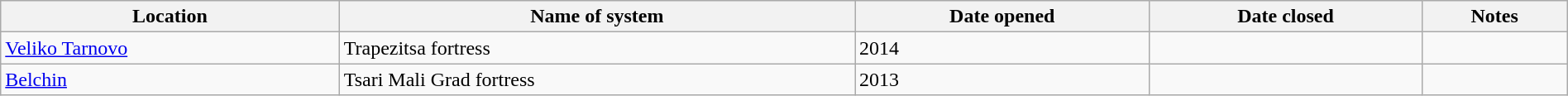<table class="wikitable" width=100%>
<tr>
<th>Location</th>
<th>Name of system</th>
<th>Date opened</th>
<th>Date closed</th>
<th>Notes</th>
</tr>
<tr>
<td><a href='#'>Veliko Tarnovo</a></td>
<td>Trapezitsa fortress</td>
<td>2014</td>
<td></td>
<td></td>
</tr>
<tr>
<td><a href='#'>Belchin</a></td>
<td>Tsari Mali Grad fortress</td>
<td>2013</td>
<td></td>
<td></td>
</tr>
</table>
